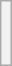<table class="wikitable">
<tr>
<th><br><br></th>
</tr>
</table>
